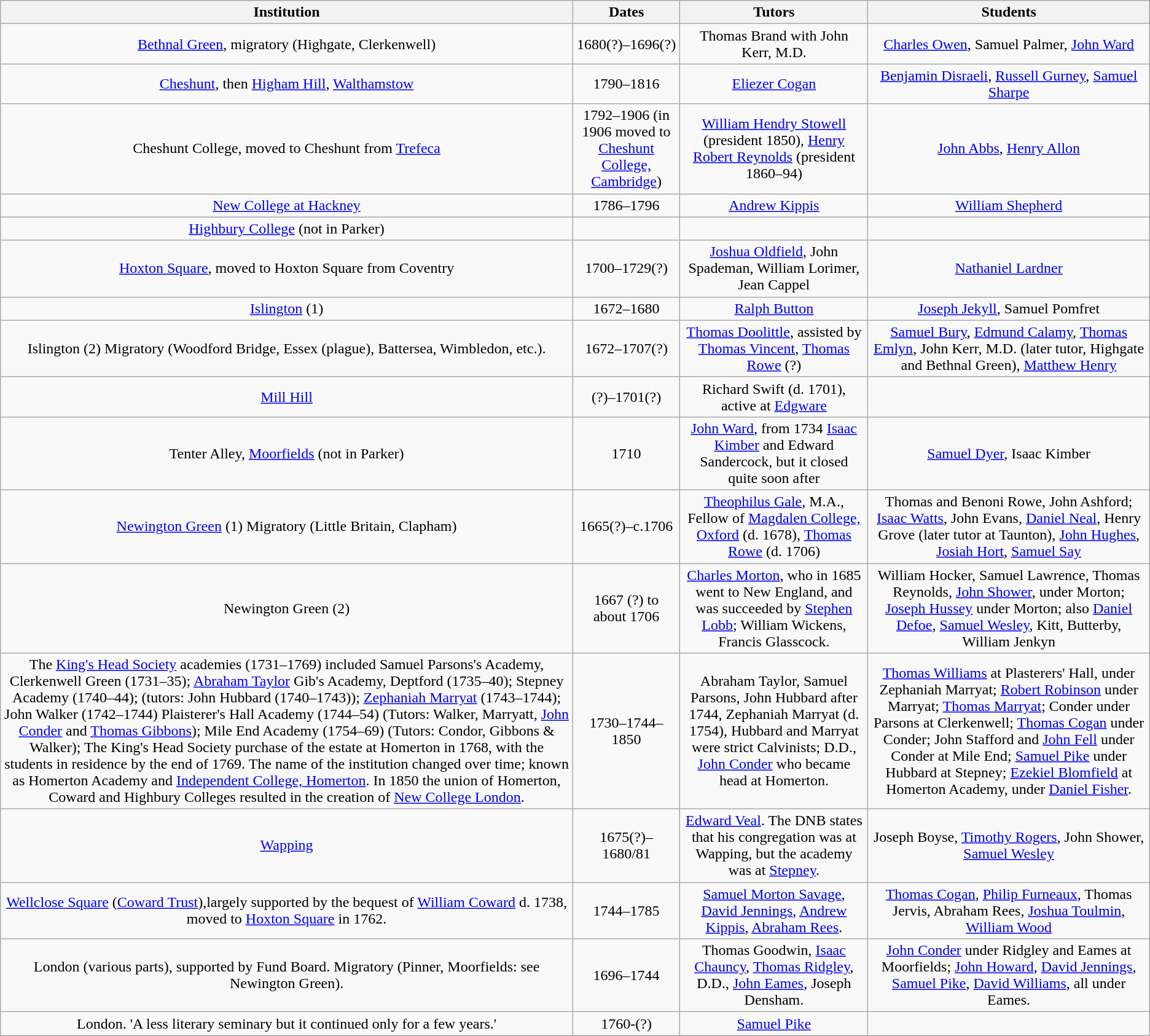<table class="wikitable plainrowheaders" style="text-align:center;" border="1">
<tr>
<th>Institution</th>
<th>Dates</th>
<th>Tutors</th>
<th>Students</th>
</tr>
<tr>
<td><a href='#'>Bethnal Green</a>, migratory (Highgate, Clerkenwell)</td>
<td>1680(?)–1696(?)</td>
<td>Thomas Brand with John Kerr, M.D.</td>
<td><a href='#'>Charles Owen</a>, Samuel Palmer, <a href='#'>John Ward</a></td>
</tr>
<tr>
<td><a href='#'>Cheshunt</a>, then <a href='#'>Higham Hill</a>, <a href='#'>Walthamstow</a></td>
<td>1790–1816</td>
<td><a href='#'>Eliezer Cogan</a></td>
<td><a href='#'>Benjamin Disraeli</a>, <a href='#'>Russell Gurney</a>, <a href='#'>Samuel Sharpe</a></td>
</tr>
<tr>
<td>Cheshunt College, moved to Cheshunt from <a href='#'>Trefeca</a></td>
<td>1792–1906 (in 1906 moved to <a href='#'>Cheshunt College, Cambridge</a>)</td>
<td><a href='#'>William Hendry Stowell</a> (president 1850), <a href='#'>Henry Robert Reynolds</a> (president 1860–94)</td>
<td><a href='#'>John Abbs</a>, <a href='#'>Henry Allon</a></td>
</tr>
<tr>
<td><a href='#'>New College at Hackney</a></td>
<td>1786–1796</td>
<td><a href='#'>Andrew Kippis</a></td>
<td><a href='#'>William Shepherd</a></td>
</tr>
<tr>
<td><a href='#'>Highbury College</a> (not in Parker)</td>
<td></td>
<td></td>
<td></td>
</tr>
<tr>
<td><a href='#'>Hoxton Square</a>, moved to Hoxton Square from Coventry</td>
<td>1700–1729(?)</td>
<td><a href='#'>Joshua Oldfield</a>, John Spademan, William Lorimer, Jean Cappel</td>
<td><a href='#'>Nathaniel Lardner</a></td>
</tr>
<tr>
<td><a href='#'>Islington</a> (1)</td>
<td>1672–1680</td>
<td><a href='#'>Ralph Button</a></td>
<td><a href='#'>Joseph Jekyll</a>, Samuel Pomfret</td>
</tr>
<tr>
<td>Islington (2) Migratory (Woodford Bridge, Essex (plague), Battersea, Wimbledon, etc.).</td>
<td>1672–1707(?)</td>
<td><a href='#'>Thomas Doolittle</a>, assisted by <a href='#'>Thomas Vincent</a>, <a href='#'>Thomas Rowe</a> (?)</td>
<td><a href='#'>Samuel Bury</a>, <a href='#'>Edmund Calamy</a>, <a href='#'>Thomas Emlyn</a>, John Kerr, M.D. (later tutor, Highgate and Bethnal Green), <a href='#'>Matthew Henry</a></td>
</tr>
<tr>
<td><a href='#'>Mill Hill</a></td>
<td>(?)–1701(?)</td>
<td>Richard Swift (d. 1701), active at <a href='#'>Edgware</a></td>
<td></td>
</tr>
<tr>
<td>Tenter Alley, <a href='#'>Moorfields</a> (not in Parker)</td>
<td>1710</td>
<td><a href='#'>John Ward</a>, from 1734 <a href='#'>Isaac Kimber</a> and Edward Sandercock, but it closed quite soon after</td>
<td><a href='#'>Samuel Dyer</a>, Isaac Kimber</td>
</tr>
<tr>
<td><a href='#'>Newington Green</a> (1) Migratory  (Little Britain, Clapham)</td>
<td>1665(?)–c.1706</td>
<td><a href='#'>Theophilus Gale</a>, M.A., Fellow of <a href='#'>Magdalen College, Oxford</a> (d. 1678), <a href='#'>Thomas Rowe</a> (d. 1706)</td>
<td>Thomas and Benoni Rowe, John Ashford; <a href='#'>Isaac Watts</a>, John Evans, <a href='#'>Daniel Neal</a>, Henry Grove (later tutor at Taunton), <a href='#'>John Hughes</a>, <a href='#'>Josiah Hort</a>, <a href='#'>Samuel Say</a></td>
</tr>
<tr>
<td>Newington Green (2)</td>
<td>1667 (?) to about 1706</td>
<td><a href='#'>Charles Morton</a>, who in 1685 went to New England, and was succeeded by <a href='#'>Stephen Lobb</a>; William Wickens, Francis Glasscock.</td>
<td>William Hocker, Samuel Lawrence, Thomas Reynolds, <a href='#'>John Shower</a>, under Morton; <a href='#'>Joseph Hussey</a> under Morton; also <a href='#'>Daniel Defoe</a>, <a href='#'>Samuel Wesley</a>, Kitt, Butterby, William Jenkyn</td>
</tr>
<tr>
<td>The <a href='#'>King's Head Society</a> academies (1731–1769)  included Samuel Parsons's Academy, Clerkenwell Green (1731–35); <a href='#'>Abraham Taylor</a> Gib's Academy, Deptford (1735–40); Stepney Academy (1740–44); (tutors: John Hubbard (1740–1743)); <a href='#'>Zephaniah Marryat</a> (1743–1744);  John Walker (1742–1744) Plaisterer's Hall Academy (1744–54) (Tutors: Walker, Marryatt, <a href='#'>John Conder</a> and <a href='#'>Thomas Gibbons</a>); Mile End Academy (1754–69) (Tutors: Condor, Gibbons & Walker);  The King's Head Society purchase of the estate at Homerton in 1768, with the students in residence by the end of 1769. The name of the institution changed over time; known as Homerton Academy and <a href='#'>Independent College, Homerton</a>. In 1850 the union of Homerton, Coward and Highbury Colleges resulted in the creation of <a href='#'>New College London</a>.</td>
<td>1730–1744–1850</td>
<td>Abraham Taylor, Samuel Parsons, John Hubbard after 1744, Zephaniah Marryat (d. 1754), Hubbard and Marryat were strict Calvinists; D.D., <a href='#'>John Conder</a> who became head at Homerton.</td>
<td><a href='#'>Thomas Williams</a> at Plasterers' Hall, under Zephaniah Marryat; <a href='#'>Robert Robinson</a> under Marryat; <a href='#'>Thomas Marryat</a>; Conder under Parsons at Clerkenwell; <a href='#'>Thomas Cogan</a> under Conder; John Stafford and <a href='#'>John Fell</a> under Conder at Mile End; <a href='#'>Samuel Pike</a> under Hubbard at Stepney; <a href='#'>Ezekiel Blomfield</a> at Homerton Academy, under <a href='#'>Daniel Fisher</a>.</td>
</tr>
<tr>
<td><a href='#'>Wapping</a></td>
<td>1675(?)–1680/81</td>
<td><a href='#'>Edward Veal</a>. The DNB states that his congregation was at Wapping, but the academy was at <a href='#'>Stepney</a>.</td>
<td>Joseph Boyse, <a href='#'>Timothy Rogers</a>, John Shower, <a href='#'>Samuel Wesley</a></td>
</tr>
<tr>
<td><a href='#'>Wellclose Square</a> (<a href='#'>Coward Trust</a>),largely supported by the bequest of <a href='#'>William Coward</a> d. 1738, moved to <a href='#'>Hoxton Square</a> in 1762.</td>
<td>1744–1785</td>
<td><a href='#'>Samuel Morton Savage</a>, <a href='#'>David Jennings</a>, <a href='#'>Andrew Kippis</a>, <a href='#'>Abraham Rees</a>.</td>
<td><a href='#'>Thomas Cogan</a>, <a href='#'>Philip Furneaux</a>, Thomas Jervis, Abraham Rees, <a href='#'>Joshua Toulmin</a>, <a href='#'>William Wood</a></td>
</tr>
<tr>
<td>London (various parts), supported by Fund Board. Migratory (Pinner, Moorfields: see Newington Green).</td>
<td>1696–1744</td>
<td>Thomas Goodwin, <a href='#'>Isaac Chauncy</a>, <a href='#'>Thomas Ridgley</a>, D.D., <a href='#'>John Eames</a>, Joseph Densham.</td>
<td><a href='#'>John Conder</a> under Ridgley and Eames at Moorfields; <a href='#'>John Howard</a>, <a href='#'>David Jennings</a>, <a href='#'>Samuel Pike</a>, <a href='#'>David Williams</a>, all under Eames.</td>
</tr>
<tr>
<td>London. 'A less literary seminary but it continued only for a few years.'</td>
<td>1760-(?)</td>
<td><a href='#'>Samuel Pike</a></td>
<td></td>
</tr>
</table>
